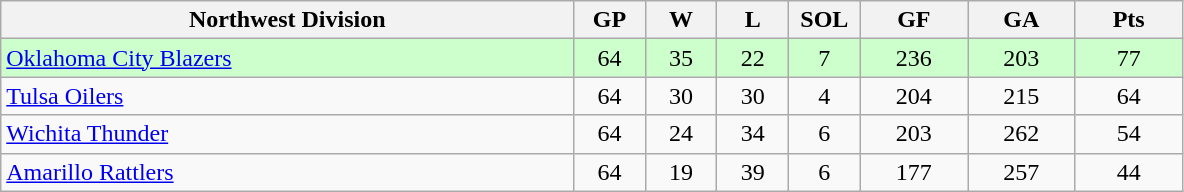<table class="wikitable">
<tr>
<th width="40%" bgcolor="#e0e0e0">Northwest Division</th>
<th width="5%" bgcolor="#e0e0e0">GP</th>
<th width="5%" bgcolor="#e0e0e0">W</th>
<th width="5%" bgcolor="#e0e0e0">L</th>
<th width="5%" bgcolor="#e0e0e0">SOL</th>
<th width="7.5%" bgcolor="#e0e0e0">GF</th>
<th width="7.5%" bgcolor="#e0e0e0">GA</th>
<th width="7.5%" bgcolor="#e0e0e0">Pts</th>
</tr>
<tr align="center" bgcolor="#CCFFCC">
<td align="left"><a href='#'>Oklahoma City Blazers</a></td>
<td>64</td>
<td>35</td>
<td>22</td>
<td>7</td>
<td>236</td>
<td>203</td>
<td>77</td>
</tr>
<tr align="center">
<td align="left"><a href='#'>Tulsa Oilers</a></td>
<td>64</td>
<td>30</td>
<td>30</td>
<td>4</td>
<td>204</td>
<td>215</td>
<td>64</td>
</tr>
<tr align="center">
<td align="left"><a href='#'>Wichita Thunder</a></td>
<td>64</td>
<td>24</td>
<td>34</td>
<td>6</td>
<td>203</td>
<td>262</td>
<td>54</td>
</tr>
<tr align="center">
<td align="left"><a href='#'>Amarillo Rattlers</a></td>
<td>64</td>
<td>19</td>
<td>39</td>
<td>6</td>
<td>177</td>
<td>257</td>
<td>44</td>
</tr>
</table>
